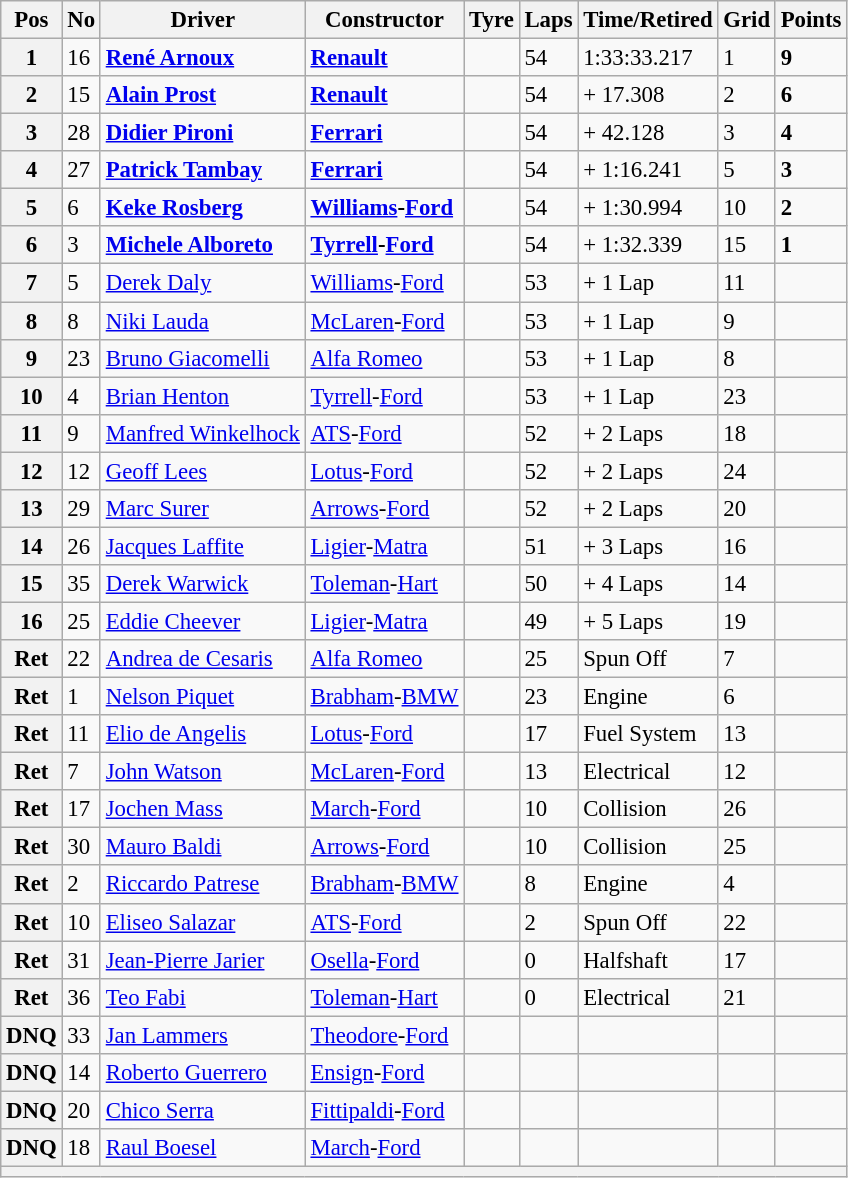<table class="wikitable" style="font-size:95%;">
<tr>
<th>Pos</th>
<th>No</th>
<th>Driver</th>
<th>Constructor</th>
<th>Tyre</th>
<th>Laps</th>
<th>Time/Retired</th>
<th>Grid</th>
<th>Points</th>
</tr>
<tr>
<th>1</th>
<td>16</td>
<td> <strong><a href='#'>René Arnoux</a></strong></td>
<td><strong><a href='#'>Renault</a></strong></td>
<td></td>
<td>54</td>
<td>1:33:33.217</td>
<td>1</td>
<td><strong>9</strong></td>
</tr>
<tr>
<th>2</th>
<td>15</td>
<td> <strong><a href='#'>Alain Prost</a></strong></td>
<td><strong><a href='#'>Renault</a></strong></td>
<td></td>
<td>54</td>
<td>+ 17.308</td>
<td>2</td>
<td><strong>6</strong></td>
</tr>
<tr>
<th>3</th>
<td>28</td>
<td> <strong><a href='#'>Didier Pironi</a></strong></td>
<td><strong><a href='#'>Ferrari</a></strong></td>
<td></td>
<td>54</td>
<td>+ 42.128</td>
<td>3</td>
<td><strong>4</strong></td>
</tr>
<tr>
<th>4</th>
<td>27</td>
<td> <strong><a href='#'>Patrick Tambay</a></strong></td>
<td><strong><a href='#'>Ferrari</a></strong></td>
<td></td>
<td>54</td>
<td>+ 1:16.241</td>
<td>5</td>
<td><strong>3</strong></td>
</tr>
<tr>
<th>5</th>
<td>6</td>
<td> <strong><a href='#'>Keke Rosberg</a></strong></td>
<td><strong><a href='#'>Williams</a>-<a href='#'>Ford</a></strong></td>
<td></td>
<td>54</td>
<td>+ 1:30.994</td>
<td>10</td>
<td><strong>2</strong></td>
</tr>
<tr>
<th>6</th>
<td>3</td>
<td> <strong><a href='#'>Michele Alboreto</a></strong></td>
<td><strong><a href='#'>Tyrrell</a>-<a href='#'>Ford</a></strong></td>
<td></td>
<td>54</td>
<td>+ 1:32.339</td>
<td>15</td>
<td><strong>1</strong></td>
</tr>
<tr>
<th>7</th>
<td>5</td>
<td> <a href='#'>Derek Daly</a></td>
<td><a href='#'>Williams</a>-<a href='#'>Ford</a></td>
<td></td>
<td>53</td>
<td>+ 1 Lap</td>
<td>11</td>
<td> </td>
</tr>
<tr>
<th>8</th>
<td>8</td>
<td> <a href='#'>Niki Lauda</a></td>
<td><a href='#'>McLaren</a>-<a href='#'>Ford</a></td>
<td></td>
<td>53</td>
<td>+ 1 Lap</td>
<td>9</td>
<td> </td>
</tr>
<tr>
<th>9</th>
<td>23</td>
<td> <a href='#'>Bruno Giacomelli</a></td>
<td><a href='#'>Alfa Romeo</a></td>
<td></td>
<td>53</td>
<td>+ 1 Lap</td>
<td>8</td>
<td> </td>
</tr>
<tr>
<th>10</th>
<td>4</td>
<td> <a href='#'>Brian Henton</a></td>
<td><a href='#'>Tyrrell</a>-<a href='#'>Ford</a></td>
<td></td>
<td>53</td>
<td>+ 1 Lap</td>
<td>23</td>
<td> </td>
</tr>
<tr>
<th>11</th>
<td>9</td>
<td> <a href='#'>Manfred Winkelhock</a></td>
<td><a href='#'>ATS</a>-<a href='#'>Ford</a></td>
<td></td>
<td>52</td>
<td>+ 2 Laps</td>
<td>18</td>
<td> </td>
</tr>
<tr>
<th>12</th>
<td>12</td>
<td> <a href='#'>Geoff Lees</a></td>
<td><a href='#'>Lotus</a>-<a href='#'>Ford</a></td>
<td></td>
<td>52</td>
<td>+ 2 Laps</td>
<td>24</td>
<td> </td>
</tr>
<tr>
<th>13</th>
<td>29</td>
<td> <a href='#'>Marc Surer</a></td>
<td><a href='#'>Arrows</a>-<a href='#'>Ford</a></td>
<td></td>
<td>52</td>
<td>+ 2 Laps</td>
<td>20</td>
<td> </td>
</tr>
<tr>
<th>14</th>
<td>26</td>
<td> <a href='#'>Jacques Laffite</a></td>
<td><a href='#'>Ligier</a>-<a href='#'>Matra</a></td>
<td></td>
<td>51</td>
<td>+ 3 Laps</td>
<td>16</td>
<td> </td>
</tr>
<tr>
<th>15</th>
<td>35</td>
<td> <a href='#'>Derek Warwick</a></td>
<td><a href='#'>Toleman</a>-<a href='#'>Hart</a></td>
<td></td>
<td>50</td>
<td>+ 4 Laps</td>
<td>14</td>
<td> </td>
</tr>
<tr>
<th>16</th>
<td>25</td>
<td> <a href='#'>Eddie Cheever</a></td>
<td><a href='#'>Ligier</a>-<a href='#'>Matra</a></td>
<td></td>
<td>49</td>
<td>+ 5 Laps</td>
<td>19</td>
<td> </td>
</tr>
<tr>
<th>Ret</th>
<td>22</td>
<td> <a href='#'>Andrea de Cesaris</a></td>
<td><a href='#'>Alfa Romeo</a></td>
<td></td>
<td>25</td>
<td>Spun Off</td>
<td>7</td>
<td> </td>
</tr>
<tr>
<th>Ret</th>
<td>1</td>
<td> <a href='#'>Nelson Piquet</a></td>
<td><a href='#'>Brabham</a>-<a href='#'>BMW</a></td>
<td></td>
<td>23</td>
<td>Engine</td>
<td>6</td>
<td> </td>
</tr>
<tr>
<th>Ret</th>
<td>11</td>
<td> <a href='#'>Elio de Angelis</a></td>
<td><a href='#'>Lotus</a>-<a href='#'>Ford</a></td>
<td></td>
<td>17</td>
<td>Fuel System</td>
<td>13</td>
<td> </td>
</tr>
<tr>
<th>Ret</th>
<td>7</td>
<td> <a href='#'>John Watson</a></td>
<td><a href='#'>McLaren</a>-<a href='#'>Ford</a></td>
<td></td>
<td>13</td>
<td>Electrical</td>
<td>12</td>
<td> </td>
</tr>
<tr>
<th>Ret</th>
<td>17</td>
<td> <a href='#'>Jochen Mass</a></td>
<td><a href='#'>March</a>-<a href='#'>Ford</a></td>
<td></td>
<td>10</td>
<td>Collision</td>
<td>26</td>
<td> </td>
</tr>
<tr>
<th>Ret</th>
<td>30</td>
<td> <a href='#'>Mauro Baldi</a></td>
<td><a href='#'>Arrows</a>-<a href='#'>Ford</a></td>
<td></td>
<td>10</td>
<td>Collision</td>
<td>25</td>
<td> </td>
</tr>
<tr>
<th>Ret</th>
<td>2</td>
<td> <a href='#'>Riccardo Patrese</a></td>
<td><a href='#'>Brabham</a>-<a href='#'>BMW</a></td>
<td></td>
<td>8</td>
<td>Engine</td>
<td>4</td>
<td> </td>
</tr>
<tr>
<th>Ret</th>
<td>10</td>
<td> <a href='#'>Eliseo Salazar</a></td>
<td><a href='#'>ATS</a>-<a href='#'>Ford</a></td>
<td></td>
<td>2</td>
<td>Spun Off</td>
<td>22</td>
<td> </td>
</tr>
<tr>
<th>Ret</th>
<td>31</td>
<td> <a href='#'>Jean-Pierre Jarier</a></td>
<td><a href='#'>Osella</a>-<a href='#'>Ford</a></td>
<td></td>
<td>0</td>
<td>Halfshaft</td>
<td>17</td>
<td> </td>
</tr>
<tr>
<th>Ret</th>
<td>36</td>
<td> <a href='#'>Teo Fabi</a></td>
<td><a href='#'>Toleman</a>-<a href='#'>Hart</a></td>
<td></td>
<td>0</td>
<td>Electrical</td>
<td>21</td>
<td> </td>
</tr>
<tr>
<th>DNQ</th>
<td>33</td>
<td> <a href='#'>Jan Lammers</a></td>
<td><a href='#'>Theodore</a>-<a href='#'>Ford</a></td>
<td></td>
<td> </td>
<td></td>
<td></td>
<td> </td>
</tr>
<tr>
<th>DNQ</th>
<td>14</td>
<td> <a href='#'>Roberto Guerrero</a></td>
<td><a href='#'>Ensign</a>-<a href='#'>Ford</a></td>
<td></td>
<td> </td>
<td></td>
<td></td>
<td> </td>
</tr>
<tr>
<th>DNQ</th>
<td>20</td>
<td> <a href='#'>Chico Serra</a></td>
<td><a href='#'>Fittipaldi</a>-<a href='#'>Ford</a></td>
<td></td>
<td> </td>
<td></td>
<td></td>
<td> </td>
</tr>
<tr>
<th>DNQ</th>
<td>18</td>
<td> <a href='#'>Raul Boesel</a></td>
<td><a href='#'>March</a>-<a href='#'>Ford</a></td>
<td></td>
<td> </td>
<td> </td>
<td> </td>
<td> </td>
</tr>
<tr>
<th colspan="9"></th>
</tr>
</table>
